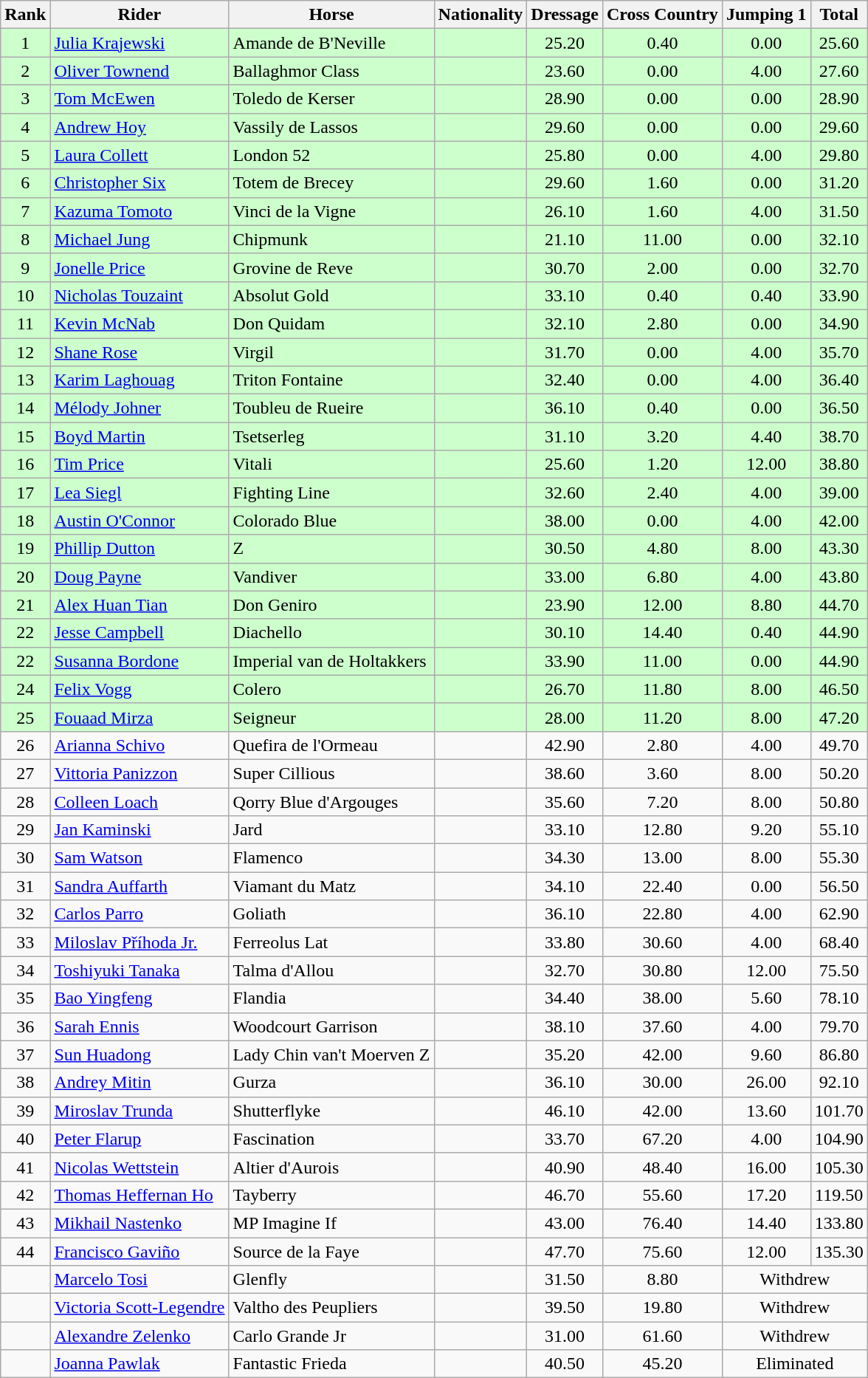<table class="wikitable sortable" style="text-align:center">
<tr>
<th>Rank</th>
<th>Rider</th>
<th>Horse</th>
<th>Nationality</th>
<th>Dressage</th>
<th>Cross Country</th>
<th>Jumping 1</th>
<th>Total</th>
</tr>
<tr bgcolor=#ccffcc>
<td>1</td>
<td align="left"><a href='#'>Julia Krajewski</a></td>
<td align="left">Amande de B'Neville</td>
<td align="left"></td>
<td>25.20</td>
<td>0.40</td>
<td>0.00</td>
<td>25.60</td>
</tr>
<tr bgcolor=#ccffcc>
<td>2</td>
<td align="left"><a href='#'>Oliver Townend</a></td>
<td align="left">Ballaghmor Class</td>
<td align="left"></td>
<td>23.60</td>
<td>0.00</td>
<td>4.00</td>
<td>27.60</td>
</tr>
<tr bgcolor=#ccffcc>
<td>3</td>
<td align="left"><a href='#'>Tom McEwen</a></td>
<td align="left">Toledo de Kerser</td>
<td align="left"></td>
<td>28.90</td>
<td>0.00</td>
<td>0.00</td>
<td>28.90</td>
</tr>
<tr bgcolor=#ccffcc>
<td>4</td>
<td align="left"><a href='#'>Andrew Hoy</a></td>
<td align="left">Vassily de Lassos</td>
<td align="left"></td>
<td>29.60</td>
<td>0.00</td>
<td>0.00</td>
<td>29.60</td>
</tr>
<tr bgcolor=#ccffcc>
<td>5</td>
<td align="left"><a href='#'>Laura Collett</a></td>
<td align="left">London 52</td>
<td align="left"></td>
<td>25.80</td>
<td>0.00</td>
<td>4.00</td>
<td>29.80</td>
</tr>
<tr bgcolor=#ccffcc>
<td>6</td>
<td align="left"><a href='#'>Christopher Six</a></td>
<td align="left">Totem de Brecey</td>
<td align="left"></td>
<td>29.60</td>
<td>1.60</td>
<td>0.00</td>
<td>31.20</td>
</tr>
<tr bgcolor=#ccffcc>
<td>7</td>
<td align="left"><a href='#'>Kazuma Tomoto</a></td>
<td align="left">Vinci de la Vigne</td>
<td align="left"></td>
<td>26.10</td>
<td>1.60</td>
<td>4.00</td>
<td>31.50</td>
</tr>
<tr bgcolor=#ccffcc>
<td>8</td>
<td align="left"><a href='#'>Michael Jung</a></td>
<td align="left">Chipmunk</td>
<td align="left"></td>
<td>21.10</td>
<td>11.00</td>
<td>0.00</td>
<td>32.10</td>
</tr>
<tr bgcolor=#ccffcc>
<td>9</td>
<td align="left"><a href='#'>Jonelle Price</a></td>
<td align="left">Grovine de Reve</td>
<td align="left"></td>
<td>30.70</td>
<td>2.00</td>
<td>0.00</td>
<td>32.70</td>
</tr>
<tr bgcolor=#ccffcc>
<td>10</td>
<td align="left"><a href='#'>Nicholas Touzaint</a></td>
<td align="left">Absolut Gold</td>
<td align="left"></td>
<td>33.10</td>
<td>0.40</td>
<td>0.40</td>
<td>33.90</td>
</tr>
<tr bgcolor=#ccffcc>
<td>11</td>
<td align="left"><a href='#'>Kevin McNab</a></td>
<td align="left">Don Quidam</td>
<td align="left"></td>
<td>32.10</td>
<td>2.80</td>
<td>0.00</td>
<td>34.90</td>
</tr>
<tr bgcolor=#ccffcc>
<td>12</td>
<td align="left"><a href='#'>Shane Rose</a></td>
<td align="left">Virgil</td>
<td align="left"></td>
<td>31.70</td>
<td>0.00</td>
<td>4.00</td>
<td>35.70</td>
</tr>
<tr bgcolor=#ccffcc>
<td>13</td>
<td align="left"><a href='#'>Karim Laghouag</a></td>
<td align="left">Triton Fontaine</td>
<td align="left"></td>
<td>32.40</td>
<td>0.00</td>
<td>4.00</td>
<td>36.40</td>
</tr>
<tr bgcolor=#ccffcc>
<td>14</td>
<td align="left"><a href='#'>Mélody Johner</a></td>
<td align="left">Toubleu de Rueire</td>
<td align="left"></td>
<td>36.10</td>
<td>0.40</td>
<td>0.00</td>
<td>36.50</td>
</tr>
<tr bgcolor=#ccffcc>
<td>15</td>
<td align="left"><a href='#'>Boyd Martin</a></td>
<td align="left">Tsetserleg</td>
<td align="left"></td>
<td>31.10</td>
<td>3.20</td>
<td>4.40</td>
<td>38.70</td>
</tr>
<tr bgcolor=#ccffcc>
<td>16</td>
<td align="left"><a href='#'>Tim Price</a></td>
<td align="left">Vitali</td>
<td align="left"></td>
<td>25.60</td>
<td>1.20</td>
<td>12.00</td>
<td>38.80</td>
</tr>
<tr bgcolor=#ccffcc>
<td>17</td>
<td align="left"><a href='#'>Lea Siegl</a></td>
<td align="left">Fighting Line</td>
<td align="left"></td>
<td>32.60</td>
<td>2.40</td>
<td>4.00</td>
<td>39.00</td>
</tr>
<tr bgcolor=#ccffcc>
<td>18</td>
<td align="left"><a href='#'>Austin O'Connor</a></td>
<td align="left">Colorado Blue</td>
<td align="left"></td>
<td>38.00</td>
<td>0.00</td>
<td>4.00</td>
<td>42.00</td>
</tr>
<tr bgcolor=#ccffcc>
<td>19</td>
<td align="left"><a href='#'>Phillip Dutton</a></td>
<td align="left">Z</td>
<td align="left"></td>
<td>30.50</td>
<td>4.80</td>
<td>8.00</td>
<td>43.30</td>
</tr>
<tr bgcolor=#ccffcc>
<td>20</td>
<td align="left"><a href='#'>Doug Payne</a></td>
<td align="left">Vandiver</td>
<td align="left"></td>
<td>33.00</td>
<td>6.80</td>
<td>4.00</td>
<td>43.80</td>
</tr>
<tr bgcolor=#ccffcc>
<td>21</td>
<td align="left"><a href='#'>Alex Huan Tian</a></td>
<td align="left">Don Geniro</td>
<td align="left"></td>
<td>23.90</td>
<td>12.00</td>
<td>8.80</td>
<td>44.70</td>
</tr>
<tr bgcolor=#ccffcc>
<td>22</td>
<td align="left"><a href='#'>Jesse Campbell</a></td>
<td align="left">Diachello</td>
<td align="left"></td>
<td>30.10</td>
<td>14.40</td>
<td>0.40</td>
<td>44.90</td>
</tr>
<tr bgcolor=#ccffcc>
<td>22</td>
<td align="left"><a href='#'>Susanna Bordone</a></td>
<td align="left">Imperial van de Holtakkers</td>
<td align="left"></td>
<td>33.90</td>
<td>11.00</td>
<td>0.00</td>
<td>44.90</td>
</tr>
<tr bgcolor=#ccffcc>
<td>24</td>
<td align="left"><a href='#'>Felix Vogg</a></td>
<td align="left">Colero</td>
<td align="left"></td>
<td>26.70</td>
<td>11.80</td>
<td>8.00</td>
<td>46.50</td>
</tr>
<tr bgcolor=#ccffcc>
<td>25</td>
<td align="left"><a href='#'>Fouaad Mirza</a></td>
<td align="left">Seigneur</td>
<td align="left"></td>
<td>28.00</td>
<td>11.20</td>
<td>8.00</td>
<td>47.20</td>
</tr>
<tr>
<td>26</td>
<td align="left"><a href='#'>Arianna Schivo</a></td>
<td align="left">Quefira de l'Ormeau</td>
<td align="left"></td>
<td>42.90</td>
<td>2.80</td>
<td>4.00</td>
<td>49.70</td>
</tr>
<tr>
<td>27</td>
<td align="left"><a href='#'>Vittoria Panizzon</a></td>
<td align="left">Super Cillious</td>
<td align="left"></td>
<td>38.60</td>
<td>3.60</td>
<td>8.00</td>
<td>50.20</td>
</tr>
<tr>
<td>28</td>
<td align="left"><a href='#'>Colleen Loach</a></td>
<td align="left">Qorry Blue d'Argouges</td>
<td align="left"></td>
<td>35.60</td>
<td>7.20</td>
<td>8.00</td>
<td>50.80</td>
</tr>
<tr>
<td>29</td>
<td align="left"><a href='#'>Jan Kaminski</a></td>
<td align="left">Jard</td>
<td align="left"></td>
<td>33.10</td>
<td>12.80</td>
<td>9.20</td>
<td>55.10</td>
</tr>
<tr>
<td>30</td>
<td align="left"><a href='#'>Sam Watson</a></td>
<td align="left">Flamenco</td>
<td align="left"></td>
<td>34.30</td>
<td>13.00</td>
<td>8.00</td>
<td>55.30</td>
</tr>
<tr>
<td>31</td>
<td align="left"><a href='#'>Sandra Auffarth</a></td>
<td align="left">Viamant du Matz</td>
<td align="left"></td>
<td>34.10</td>
<td>22.40</td>
<td>0.00</td>
<td>56.50</td>
</tr>
<tr>
<td>32</td>
<td align="left"><a href='#'>Carlos Parro</a></td>
<td align="left">Goliath</td>
<td align="left"></td>
<td>36.10</td>
<td>22.80</td>
<td>4.00</td>
<td>62.90</td>
</tr>
<tr>
<td>33</td>
<td align="left"><a href='#'>Miloslav Příhoda Jr.</a></td>
<td align="left">Ferreolus Lat</td>
<td align="left"></td>
<td>33.80</td>
<td>30.60</td>
<td>4.00</td>
<td>68.40</td>
</tr>
<tr>
<td>34</td>
<td align="left"><a href='#'>Toshiyuki Tanaka</a></td>
<td align="left">Talma d'Allou</td>
<td align="left"></td>
<td>32.70</td>
<td>30.80</td>
<td>12.00</td>
<td>75.50</td>
</tr>
<tr>
<td>35</td>
<td align="left"><a href='#'>Bao Yingfeng</a></td>
<td align="left">Flandia</td>
<td align="left"></td>
<td>34.40</td>
<td>38.00</td>
<td>5.60</td>
<td>78.10</td>
</tr>
<tr>
<td>36</td>
<td align="left"><a href='#'>Sarah Ennis</a></td>
<td align="left">Woodcourt Garrison</td>
<td align="left"></td>
<td>38.10</td>
<td>37.60</td>
<td>4.00</td>
<td>79.70</td>
</tr>
<tr>
<td>37</td>
<td align="left"><a href='#'>Sun Huadong</a></td>
<td align="left">Lady Chin van't Moerven Z</td>
<td align="left"></td>
<td>35.20</td>
<td>42.00</td>
<td>9.60</td>
<td>86.80</td>
</tr>
<tr>
<td>38</td>
<td align="left"><a href='#'>Andrey Mitin</a></td>
<td align="left">Gurza</td>
<td align="left"></td>
<td>36.10</td>
<td>30.00</td>
<td>26.00</td>
<td>92.10</td>
</tr>
<tr>
<td>39</td>
<td align="left"><a href='#'>Miroslav Trunda</a></td>
<td align="left">Shutterflyke</td>
<td align="left"></td>
<td>46.10</td>
<td>42.00</td>
<td>13.60</td>
<td>101.70</td>
</tr>
<tr>
<td>40</td>
<td align="left"><a href='#'>Peter Flarup</a></td>
<td align="left">Fascination</td>
<td align="left"></td>
<td>33.70</td>
<td>67.20</td>
<td>4.00</td>
<td>104.90</td>
</tr>
<tr>
<td>41</td>
<td align="left"><a href='#'>Nicolas Wettstein</a></td>
<td align="left">Altier d'Aurois</td>
<td align="left"></td>
<td>40.90</td>
<td>48.40</td>
<td>16.00</td>
<td>105.30</td>
</tr>
<tr>
<td>42</td>
<td align="left"><a href='#'>Thomas Heffernan Ho</a></td>
<td align="left">Tayberry</td>
<td align="left"></td>
<td>46.70</td>
<td>55.60</td>
<td>17.20</td>
<td>119.50</td>
</tr>
<tr>
<td>43</td>
<td align="left"><a href='#'>Mikhail Nastenko</a></td>
<td align="left">MP Imagine If</td>
<td align="left"></td>
<td>43.00</td>
<td>76.40</td>
<td>14.40</td>
<td>133.80</td>
</tr>
<tr>
<td>44</td>
<td align="left"><a href='#'>Francisco Gaviño</a></td>
<td align="left">Source de la Faye</td>
<td align="left"></td>
<td>47.70</td>
<td>75.60</td>
<td>12.00</td>
<td>135.30</td>
</tr>
<tr>
<td></td>
<td align="left"><a href='#'>Marcelo Tosi</a></td>
<td align="left">Glenfly</td>
<td align="left"></td>
<td>31.50</td>
<td>8.80</td>
<td colspan="2">Withdrew</td>
</tr>
<tr>
<td></td>
<td align="left"><a href='#'>Victoria Scott-Legendre</a></td>
<td align="left">Valtho des Peupliers</td>
<td align="left"></td>
<td>39.50</td>
<td>19.80</td>
<td colspan="2">Withdrew</td>
</tr>
<tr>
<td></td>
<td align="left"><a href='#'>Alexandre Zelenko</a></td>
<td align="left">Carlo Grande Jr</td>
<td align="left"></td>
<td>31.00</td>
<td>61.60</td>
<td colspan="2">Withdrew</td>
</tr>
<tr>
<td></td>
<td align="left"><a href='#'>Joanna Pawlak</a></td>
<td align="left">Fantastic Frieda</td>
<td align="left"></td>
<td>40.50</td>
<td>45.20</td>
<td colspan="2">Eliminated</td>
</tr>
</table>
